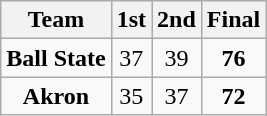<table class="wikitable" style="text-align:center">
<tr>
<th>Team</th>
<th>1st</th>
<th>2nd</th>
<th>Final</th>
</tr>
<tr>
<td><strong>Ball State</strong></td>
<td>37</td>
<td>39</td>
<td><strong>76</strong></td>
</tr>
<tr>
<td><strong>Akron</strong></td>
<td>35</td>
<td>37</td>
<td><strong>72</strong></td>
</tr>
</table>
